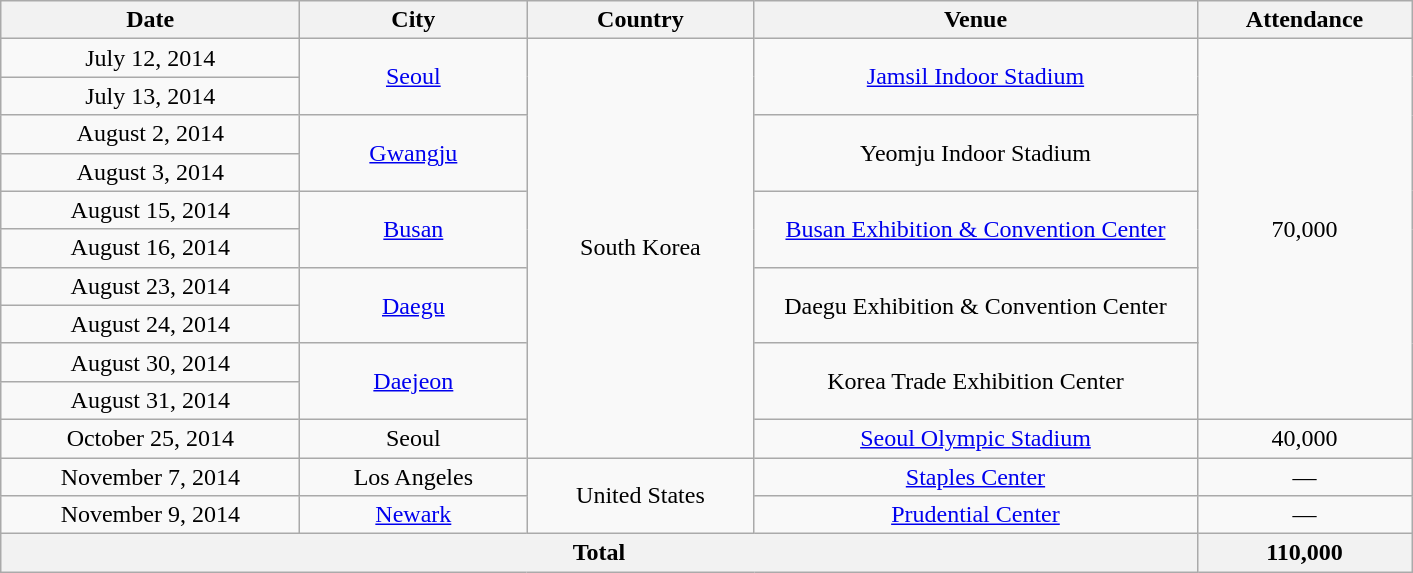<table class="wikitable" style="text-align:center;">
<tr>
<th scope="col" style="width:12em;">Date</th>
<th scope="col" style="width:9em;">City</th>
<th scope="col" style="width:9em;">Country</th>
<th scope="col" style="width:18em;">Venue</th>
<th scope="col" style="width:8.5em;">Attendance</th>
</tr>
<tr>
<td>July 12, 2014</td>
<td rowspan="2"><a href='#'>Seoul</a></td>
<td rowspan="11">South Korea</td>
<td rowspan="2"><a href='#'>Jamsil Indoor Stadium</a></td>
<td rowspan="10">70,000</td>
</tr>
<tr>
<td>July 13, 2014</td>
</tr>
<tr>
<td>August 2, 2014</td>
<td rowspan="2"><a href='#'>Gwangju</a></td>
<td rowspan="2">Yeomju Indoor Stadium</td>
</tr>
<tr>
<td>August 3, 2014</td>
</tr>
<tr>
<td>August 15, 2014</td>
<td rowspan="2"><a href='#'>Busan</a></td>
<td rowspan="2"><a href='#'>Busan Exhibition & Convention Center</a></td>
</tr>
<tr>
<td>August 16, 2014</td>
</tr>
<tr>
<td>August 23, 2014</td>
<td rowspan="2"><a href='#'>Daegu</a></td>
<td rowspan="2">Daegu Exhibition & Convention Center</td>
</tr>
<tr>
<td>August 24, 2014</td>
</tr>
<tr>
<td>August 30, 2014</td>
<td rowspan="2"><a href='#'>Daejeon</a></td>
<td rowspan="2">Korea Trade Exhibition Center</td>
</tr>
<tr>
<td>August 31, 2014</td>
</tr>
<tr>
<td>October 25, 2014</td>
<td>Seoul</td>
<td><a href='#'>Seoul Olympic Stadium</a></td>
<td>40,000</td>
</tr>
<tr>
<td>November 7, 2014</td>
<td>Los Angeles</td>
<td rowspan="2">United States</td>
<td><a href='#'>Staples Center</a></td>
<td>—</td>
</tr>
<tr>
<td>November 9, 2014</td>
<td><a href='#'>Newark</a></td>
<td><a href='#'>Prudential Center</a></td>
<td>—</td>
</tr>
<tr>
<th colspan="4">Total</th>
<th>110,000</th>
</tr>
</table>
